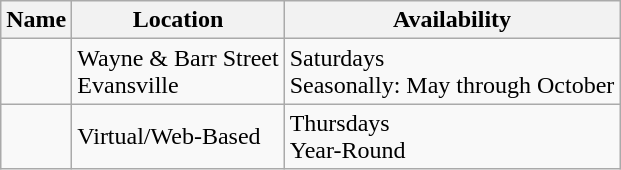<table class="wikitable">
<tr>
<th>Name</th>
<th>Location</th>
<th>Availability</th>
</tr>
<tr>
<td></td>
<td>Wayne & Barr Street<br>Evansville</td>
<td>Saturdays<br>Seasonally: May through October</td>
</tr>
<tr>
<td></td>
<td>Virtual/Web-Based</td>
<td>Thursdays<br>Year-Round</td>
</tr>
</table>
